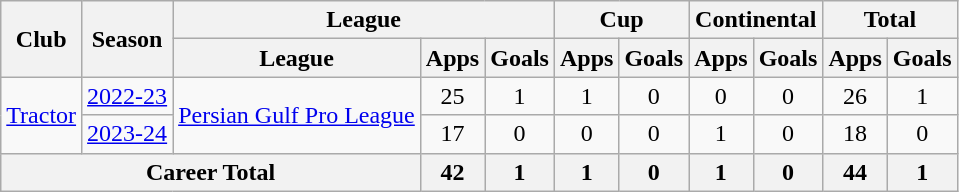<table class="wikitable"style="text-align:center;">
<tr>
<th Rowspan=2>Club</th>
<th Rowspan=2>Season</th>
<th Colspan=3>League</th>
<th Colspan=2>Cup</th>
<th Colspan=2>Continental</th>
<th Colspan=2>Total</th>
</tr>
<tr>
<th>League</th>
<th>Apps</th>
<th>Goals</th>
<th>Apps</th>
<th>Goals</th>
<th>Apps</th>
<th>Goals</th>
<th>Apps</th>
<th>Goals</th>
</tr>
<tr>
<td rowspan="2"><a href='#'>Tractor</a></td>
<td><a href='#'>2022-23</a></td>
<td rowspan="2"><a href='#'>Persian Gulf Pro League</a></td>
<td>25</td>
<td>1</td>
<td>1</td>
<td>0</td>
<td>0</td>
<td>0</td>
<td>26</td>
<td>1</td>
</tr>
<tr>
<td><a href='#'>2023-24</a></td>
<td>17</td>
<td>0</td>
<td>0</td>
<td>0</td>
<td>1</td>
<td>0</td>
<td>18</td>
<td>0</td>
</tr>
<tr>
<th colspan=3>Career Total</th>
<th>42</th>
<th>1</th>
<th>1</th>
<th>0</th>
<th>1</th>
<th>0</th>
<th>44</th>
<th>1</th>
</tr>
</table>
